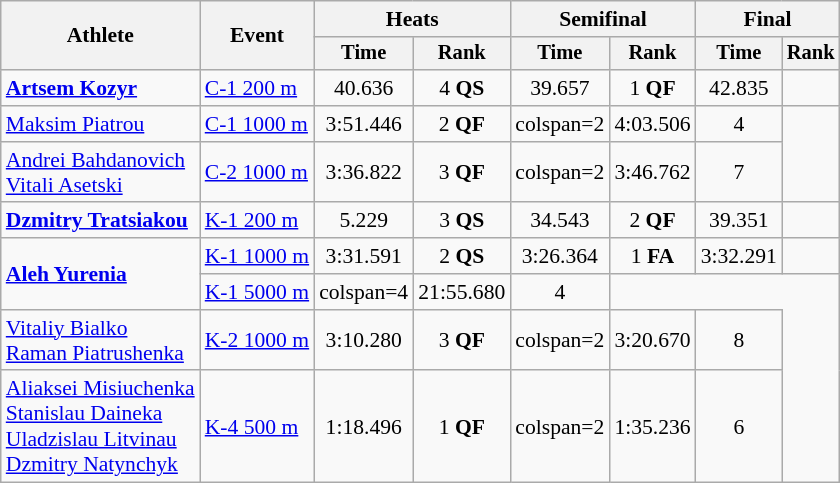<table class="wikitable" style="text-align:center; font-size:90%">
<tr>
<th rowspan=2>Athlete</th>
<th rowspan=2>Event</th>
<th colspan=2>Heats</th>
<th colspan=2>Semifinal</th>
<th colspan=2>Final</th>
</tr>
<tr style="font-size:95%">
<th>Time</th>
<th>Rank</th>
<th>Time</th>
<th>Rank</th>
<th>Time</th>
<th>Rank</th>
</tr>
<tr>
<td align=left><strong><a href='#'>Artsem Kozyr</a></strong></td>
<td align=left><a href='#'>C-1 200 m</a></td>
<td>40.636</td>
<td>4 <strong>QS</strong></td>
<td>39.657</td>
<td>1 <strong>QF</strong></td>
<td>42.835</td>
<td></td>
</tr>
<tr>
<td align=left><a href='#'>Maksim Piatrou</a></td>
<td align=left><a href='#'>C-1 1000 m</a></td>
<td>3:51.446</td>
<td>2 <strong>QF</strong></td>
<td>colspan=2 </td>
<td>4:03.506</td>
<td>4</td>
</tr>
<tr>
<td align=left><a href='#'>Andrei Bahdanovich</a><br><a href='#'>Vitali Asetski</a></td>
<td align=left><a href='#'>C-2 1000 m</a></td>
<td>3:36.822</td>
<td>3 <strong>QF</strong></td>
<td>colspan=2 </td>
<td>3:46.762</td>
<td>7</td>
</tr>
<tr>
<td align=left><strong><a href='#'>Dzmitry Tratsiakou</a></strong></td>
<td align=left><a href='#'>K-1 200 m</a></td>
<td>5.229</td>
<td>3 <strong>QS</strong></td>
<td>34.543</td>
<td>2 <strong>QF</strong></td>
<td>39.351</td>
<td></td>
</tr>
<tr>
<td rowspan=2 align=left><strong><a href='#'>Aleh Yurenia</a></strong></td>
<td align=left><a href='#'>K-1 1000 m</a></td>
<td>3:31.591</td>
<td>2 <strong>QS</strong></td>
<td>3:26.364</td>
<td>1 <strong>FA</strong></td>
<td>3:32.291</td>
<td></td>
</tr>
<tr>
<td align=left><a href='#'>K-1 5000 m</a></td>
<td>colspan=4 </td>
<td>21:55.680</td>
<td>4</td>
</tr>
<tr>
<td align=left><a href='#'>Vitaliy Bialko</a><br><a href='#'>Raman Piatrushenka</a></td>
<td align=left><a href='#'>K-2 1000 m</a></td>
<td>3:10.280</td>
<td>3  <strong>QF</strong></td>
<td>colspan=2 </td>
<td>3:20.670</td>
<td>8</td>
</tr>
<tr>
<td align=left><a href='#'>Aliaksei Misiuchenka</a><br><a href='#'>Stanislau Daineka</a><br><a href='#'>Uladzislau Litvinau</a><br><a href='#'>Dzmitry Natynchyk</a></td>
<td align=left><a href='#'>K-4 500 m</a></td>
<td>1:18.496</td>
<td>1  <strong>QF</strong></td>
<td>colspan=2 </td>
<td>1:35.236</td>
<td>6</td>
</tr>
</table>
